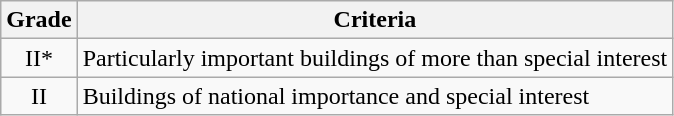<table class="wikitable">
<tr>
<th>Grade</th>
<th>Criteria</th>
</tr>
<tr>
<td align="center" >II*</td>
<td>Particularly important buildings of more than special interest</td>
</tr>
<tr>
<td align="center" >II</td>
<td>Buildings of national importance and special interest</td>
</tr>
</table>
